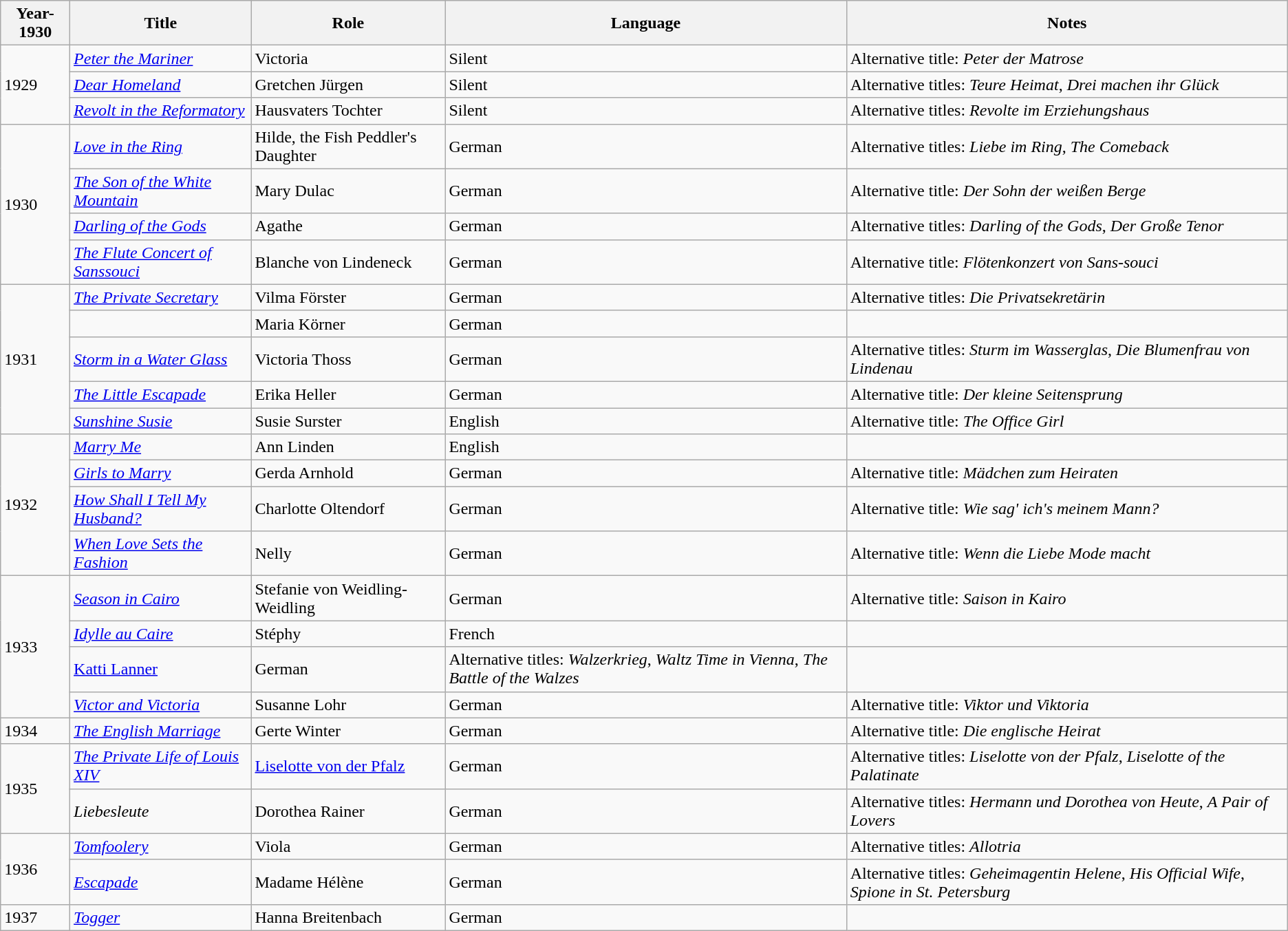<table class="wikitable sortable">
<tr>
<th>Year-1930</th>
<th>Title</th>
<th>Role</th>
<th>Language</th>
<th class = "unsortable">Notes</th>
</tr>
<tr>
<td rowspan=3>1929</td>
<td><em><a href='#'>Peter the Mariner</a></em></td>
<td>Victoria</td>
<td>Silent</td>
<td>Alternative title: <em>Peter der Matrose</em></td>
</tr>
<tr>
<td><em><a href='#'>Dear Homeland</a></em></td>
<td>Gretchen Jürgen</td>
<td>Silent</td>
<td>Alternative titles: <em>Teure Heimat</em>, <em>Drei machen ihr Glück</em></td>
</tr>
<tr>
<td><em><a href='#'>Revolt in the Reformatory</a></em></td>
<td>Hausvaters Tochter</td>
<td>Silent</td>
<td>Alternative titles: <em>Revolte im Erziehungshaus</em></td>
</tr>
<tr>
<td rowspan=4>1930</td>
<td><em><a href='#'>Love in the Ring</a></em></td>
<td>Hilde, the Fish Peddler's Daughter</td>
<td>German</td>
<td>Alternative titles: <em>Liebe im Ring</em>, <em>The Comeback</em></td>
</tr>
<tr>
<td><em><a href='#'>The Son of the White Mountain</a></em></td>
<td>Mary Dulac</td>
<td>German</td>
<td>Alternative title: <em>Der Sohn der weißen Berge</em></td>
</tr>
<tr>
<td><em><a href='#'>Darling of the Gods</a></em></td>
<td>Agathe</td>
<td>German</td>
<td>Alternative titles: <em>Darling of the Gods</em>, <em>Der Große Tenor</em></td>
</tr>
<tr>
<td><em><a href='#'>The Flute Concert of Sanssouci</a></em></td>
<td>Blanche von Lindeneck</td>
<td>German</td>
<td>Alternative title: <em>Flötenkonzert von Sans-souci</em></td>
</tr>
<tr>
<td rowspan=5>1931</td>
<td><em><a href='#'>The Private Secretary</a></em></td>
<td>Vilma Förster</td>
<td>German</td>
<td>Alternative titles: <em>Die Privatsekretärin</em></td>
</tr>
<tr>
<td><em></em></td>
<td>Maria Körner</td>
<td>German</td>
<td></td>
</tr>
<tr>
<td><em><a href='#'>Storm in a Water Glass</a></em></td>
<td>Victoria Thoss</td>
<td>German</td>
<td>Alternative titles: <em>Sturm im Wasserglas</em>, <em>Die Blumenfrau von Lindenau</em></td>
</tr>
<tr>
<td><em><a href='#'>The Little Escapade</a></em></td>
<td>Erika Heller</td>
<td>German</td>
<td>Alternative title: <em>Der kleine Seitensprung</em></td>
</tr>
<tr>
<td><em><a href='#'>Sunshine Susie</a></em></td>
<td>Susie Surster</td>
<td>English</td>
<td>Alternative title: <em>The Office Girl</em></td>
</tr>
<tr>
<td rowspan=4>1932</td>
<td><em><a href='#'>Marry Me</a></em></td>
<td>Ann Linden</td>
<td>English</td>
<td></td>
</tr>
<tr>
<td><em><a href='#'>Girls to Marry</a></em></td>
<td>Gerda Arnhold</td>
<td>German</td>
<td>Alternative title: <em>Mädchen zum Heiraten</em></td>
</tr>
<tr>
<td><em><a href='#'>How Shall I Tell My Husband?</a></em></td>
<td>Charlotte Oltendorf</td>
<td>German</td>
<td>Alternative title: <em>Wie sag' ich's meinem Mann?</em></td>
</tr>
<tr>
<td><em><a href='#'>When Love Sets the Fashion</a></em></td>
<td>Nelly</td>
<td>German</td>
<td>Alternative title: <em>Wenn die Liebe Mode macht</em></td>
</tr>
<tr>
<td rowspan=4>1933</td>
<td><em><a href='#'>Season in Cairo</a></em></td>
<td>Stefanie von Weidling-Weidling</td>
<td>German</td>
<td>Alternative title: <em>Saison in Kairo</em></td>
</tr>
<tr>
<td><em><a href='#'>Idylle au Caire</a></em></td>
<td>Stéphy</td>
<td>French</td>
<td></td>
</tr>
<tr>
<td><a href='#'>Katti Lanner</a></td>
<td>German</td>
<td>Alternative titles: <em>Walzerkrieg</em>, <em>Waltz Time in Vienna</em>, <em>The Battle of the Walzes</em></td>
</tr>
<tr>
<td><em><a href='#'>Victor and Victoria</a></em></td>
<td>Susanne Lohr</td>
<td>German</td>
<td>Alternative title: <em>Viktor und Viktoria</em></td>
</tr>
<tr>
<td>1934</td>
<td><em><a href='#'>The English Marriage</a></em></td>
<td>Gerte Winter</td>
<td>German</td>
<td>Alternative title: <em>Die englische Heirat</em></td>
</tr>
<tr>
<td rowspan=2>1935</td>
<td><em><a href='#'>The Private Life of Louis XIV</a></em></td>
<td><a href='#'>Liselotte von der Pfalz</a></td>
<td>German</td>
<td>Alternative titles: <em>Liselotte von der Pfalz</em>, <em>Liselotte of the Palatinate</em></td>
</tr>
<tr>
<td><em>Liebesleute</em></td>
<td>Dorothea Rainer</td>
<td>German</td>
<td>Alternative titles: <em>Hermann und Dorothea von Heute</em>, <em>A Pair of Lovers</em></td>
</tr>
<tr>
<td rowspan=2>1936</td>
<td><em><a href='#'>Tomfoolery</a></em></td>
<td>Viola</td>
<td>German</td>
<td>Alternative titles: <em>Allotria</em></td>
</tr>
<tr>
<td><em><a href='#'>Escapade</a></em></td>
<td>Madame Hélène</td>
<td>German</td>
<td>Alternative titles: <em>Geheimagentin Helene</em>, <em>His Official Wife</em>, <em>Spione in St. Petersburg</em></td>
</tr>
<tr>
<td>1937</td>
<td><em><a href='#'>Togger</a></em></td>
<td>Hanna Breitenbach</td>
<td>German</td>
<td></td>
</tr>
</table>
